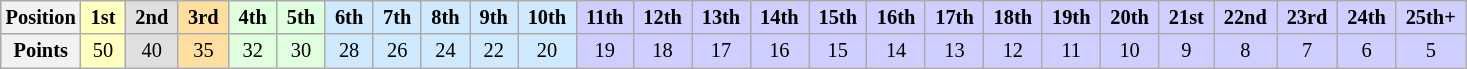<table class="wikitable" style="font-size: 85%; text-align:center">
<tr>
<th>Position</th>
<th style="background-color:#ffffbf"> 1st </th>
<th style="background-color:#dfdfdf"> 2nd </th>
<th style="background-color:#ffdf9f"> 3rd </th>
<th style="background-color:#dfffdf"> 4th </th>
<th style="background-color:#dfffdf"> 5th </th>
<th style="background-color:#CFEAFF"> 6th </th>
<th style="background-color:#CFEAFF"> 7th </th>
<th style="background-color:#CFEAFF"> 8th </th>
<th style="background-color:#CFEAFF"> 9th </th>
<th style="background-color:#CFEAFF"> 10th </th>
<th style="background-color:#CFCFFF"> 11th </th>
<th style="background-color:#CFCFFF"> 12th </th>
<th style="background-color:#CFCFFF"> 13th </th>
<th style="background-color:#CFCFFF"> 14th </th>
<th style="background-color:#CFCFFF"> 15th </th>
<th style="background-color:#CFCFFF"> 16th </th>
<th style="background-color:#CFCFFF"> 17th </th>
<th style="background-color:#CFCFFF"> 18th </th>
<th style="background-color:#CFCFFF"> 19th </th>
<th style="background-color:#CFCFFF"> 20th </th>
<th style="background-color:#CFCFFF"> 21st </th>
<th style="background-color:#CFCFFF"> 22nd </th>
<th style="background-color:#CFCFFF"> 23rd </th>
<th style="background-color:#CFCFFF"> 24th </th>
<th style="background-color:#CFCFFF"> 25th+ </th>
</tr>
<tr>
<th>Points</th>
<td style="background-color:#ffffbf">50</td>
<td style="background-color:#dfdfdf">40</td>
<td style="background-color:#ffdf9f">35</td>
<td style="background-color:#dfffdf">32</td>
<td style="background-color:#dfffdf">30</td>
<td style="background-color:#CFEAFF">28</td>
<td style="background-color:#CFEAFF">26</td>
<td style="background-color:#CFEAFF">24</td>
<td style="background-color:#CFEAFF">22</td>
<td style="background-color:#CFEAFF">20</td>
<td style="background-color:#CFCFFF">19</td>
<td style="background-color:#CFCFFF">18</td>
<td style="background-color:#CFCFFF">17</td>
<td style="background-color:#CFCFFF">16</td>
<td style="background-color:#CFCFFF">15</td>
<td style="background-color:#CFCFFF">14</td>
<td style="background-color:#CFCFFF">13</td>
<td style="background-color:#CFCFFF">12</td>
<td style="background-color:#CFCFFF">11</td>
<td style="background-color:#CFCFFF">10</td>
<td style="background-color:#CFCFFF">9</td>
<td style="background-color:#CFCFFF">8</td>
<td style="background-color:#CFCFFF">7</td>
<td style="background-color:#CFCFFF">6</td>
<td style="background-color:#CFCFFF">5</td>
</tr>
</table>
